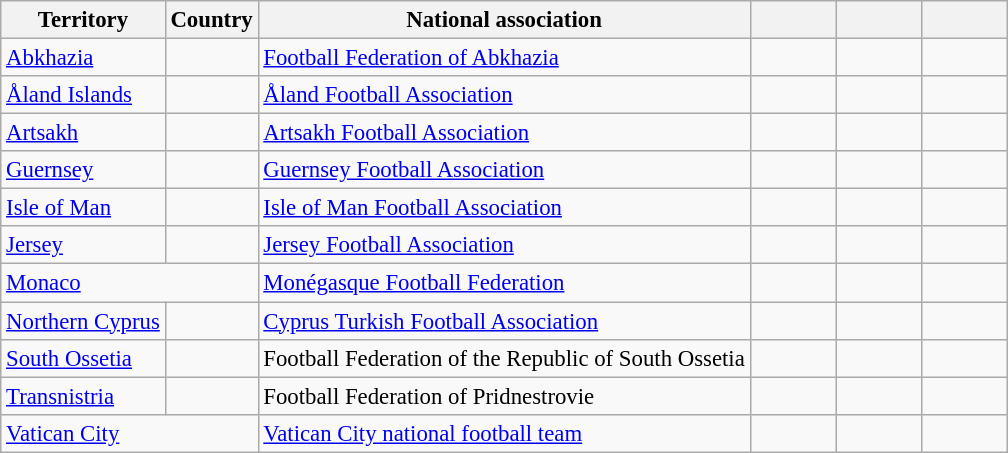<table class="wikitable sortable" style="font-size: 95%;">
<tr>
<th scope="row">Territory</th>
<th scope="row">Country</th>
<th scope="row">National association</th>
<th scope="row" width="50"></th>
<th scope="row" width="50"></th>
<th scope="row" width="50"></th>
</tr>
<tr>
<td> <a href='#'>Abkhazia</a></td>
<td></td>
<td><a href='#'>Football Federation of Abkhazia</a></td>
<td></td>
<td></td>
<td></td>
</tr>
<tr>
<td> <a href='#'>Åland Islands</a></td>
<td></td>
<td><a href='#'>Åland Football Association</a></td>
<td></td>
<td></td>
<td></td>
</tr>
<tr>
<td> <a href='#'>Artsakh</a></td>
<td></td>
<td><a href='#'>Artsakh Football Association</a></td>
<td></td>
<td></td>
<td></td>
</tr>
<tr>
<td> <a href='#'>Guernsey</a></td>
<td></td>
<td><a href='#'>Guernsey Football Association</a></td>
<td></td>
<td></td>
<td></td>
</tr>
<tr>
<td> <a href='#'>Isle of Man</a></td>
<td></td>
<td><a href='#'>Isle of Man Football Association</a></td>
<td></td>
<td></td>
<td></td>
</tr>
<tr>
<td> <a href='#'>Jersey</a></td>
<td></td>
<td><a href='#'>Jersey Football Association</a></td>
<td></td>
<td></td>
<td></td>
</tr>
<tr>
<td colspan="2"> <a href='#'>Monaco</a></td>
<td><a href='#'>Monégasque Football Federation</a></td>
<td></td>
<td></td>
<td></td>
</tr>
<tr>
<td> <a href='#'>Northern Cyprus</a></td>
<td></td>
<td><a href='#'>Cyprus Turkish Football Association</a></td>
<td></td>
<td></td>
<td></td>
</tr>
<tr>
<td> <a href='#'>South Ossetia</a></td>
<td></td>
<td>Football Federation of the Republic of South Ossetia</td>
<td></td>
<td></td>
<td></td>
</tr>
<tr>
<td> <a href='#'>Transnistria</a></td>
<td></td>
<td>Football Federation of Pridnestrovie</td>
<td></td>
<td></td>
<td></td>
</tr>
<tr>
<td colspan="2"> <a href='#'>Vatican City</a></td>
<td><a href='#'>Vatican City national football team</a></td>
<td></td>
<td></td>
<td></td>
</tr>
</table>
